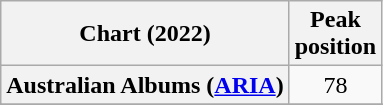<table class="wikitable sortable plainrowheaders" style="text-align:center">
<tr>
<th scope="col">Chart (2022)</th>
<th scope="col">Peak<br>position</th>
</tr>
<tr>
<th scope="row">Australian Albums (<a href='#'>ARIA</a>)</th>
<td>78</td>
</tr>
<tr>
</tr>
<tr>
</tr>
<tr>
</tr>
<tr>
</tr>
<tr>
</tr>
<tr>
</tr>
<tr>
</tr>
<tr>
</tr>
<tr>
</tr>
<tr>
</tr>
<tr>
</tr>
<tr>
</tr>
<tr>
</tr>
</table>
